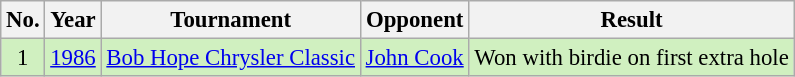<table class="wikitable" style="font-size:95%;">
<tr>
<th>No.</th>
<th>Year</th>
<th>Tournament</th>
<th>Opponent</th>
<th>Result</th>
</tr>
<tr style="background:#D0F0C0;">
<td align=center>1</td>
<td><a href='#'>1986</a></td>
<td><a href='#'>Bob Hope Chrysler Classic</a></td>
<td> <a href='#'>John Cook</a></td>
<td>Won with birdie on first extra hole</td>
</tr>
</table>
